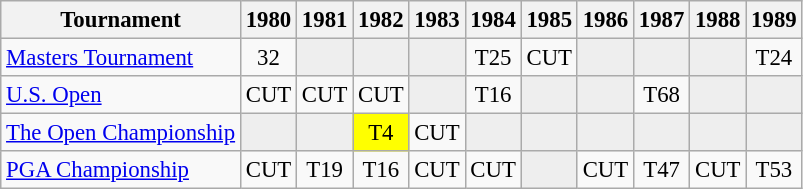<table class="wikitable" style="font-size:95%;text-align:center;">
<tr>
<th>Tournament</th>
<th>1980</th>
<th>1981</th>
<th>1982</th>
<th>1983</th>
<th>1984</th>
<th>1985</th>
<th>1986</th>
<th>1987</th>
<th>1988</th>
<th>1989</th>
</tr>
<tr>
<td align=left><a href='#'>Masters Tournament</a></td>
<td>32</td>
<td style="background:#eeeeee;"></td>
<td style="background:#eeeeee;"></td>
<td style="background:#eeeeee;"></td>
<td>T25</td>
<td>CUT</td>
<td style="background:#eeeeee;"></td>
<td style="background:#eeeeee;"></td>
<td style="background:#eeeeee;"></td>
<td>T24</td>
</tr>
<tr>
<td align=left><a href='#'>U.S. Open</a></td>
<td>CUT</td>
<td>CUT</td>
<td>CUT</td>
<td style="background:#eeeeee;"></td>
<td>T16</td>
<td style="background:#eeeeee;"></td>
<td style="background:#eeeeee;"></td>
<td>T68</td>
<td style="background:#eeeeee;"></td>
<td style="background:#eeeeee;"></td>
</tr>
<tr>
<td align=left><a href='#'>The Open Championship</a></td>
<td style="background:#eeeeee;"></td>
<td style="background:#eeeeee;"></td>
<td style="background:yellow;">T4</td>
<td>CUT</td>
<td style="background:#eeeeee;"></td>
<td style="background:#eeeeee;"></td>
<td style="background:#eeeeee;"></td>
<td style="background:#eeeeee;"></td>
<td style="background:#eeeeee;"></td>
<td style="background:#eeeeee;"></td>
</tr>
<tr>
<td align=left><a href='#'>PGA Championship</a></td>
<td>CUT</td>
<td>T19</td>
<td>T16</td>
<td>CUT</td>
<td>CUT</td>
<td style="background:#eeeeee;"></td>
<td>CUT</td>
<td>T47</td>
<td>CUT</td>
<td>T53</td>
</tr>
</table>
